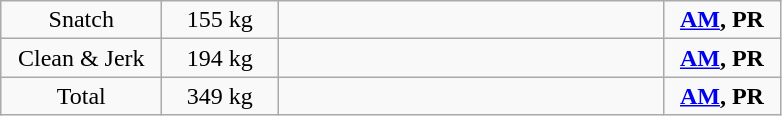<table class = "wikitable" style="text-align:center;">
<tr>
<td width=100>Snatch</td>
<td width=70>155 kg</td>
<td width=250></td>
<td width=70><strong><a href='#'>AM</a>, PR</strong></td>
</tr>
<tr>
<td>Clean & Jerk</td>
<td>194 kg</td>
<td></td>
<td><strong><a href='#'>AM</a>, PR</strong></td>
</tr>
<tr>
<td>Total</td>
<td>349 kg</td>
<td></td>
<td><strong><a href='#'>AM</a>, PR</strong></td>
</tr>
</table>
